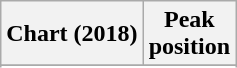<table class="wikitable sortable plainrowheaders" style="text-align:center">
<tr>
<th scope="col">Chart (2018)</th>
<th scope="col">Peak<br> position</th>
</tr>
<tr>
</tr>
<tr>
</tr>
<tr>
</tr>
</table>
